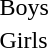<table>
<tr>
<td>Boys<br></td>
<td></td>
<td></td>
<td></td>
</tr>
<tr>
<td>Girls<br></td>
<td></td>
<td></td>
<td></td>
</tr>
</table>
